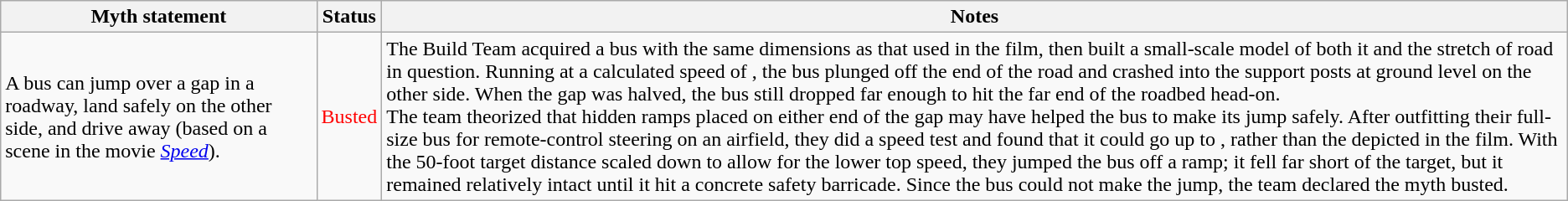<table class="wikitable plainrowheaders">
<tr>
<th>Myth statement</th>
<th>Status</th>
<th>Notes</th>
</tr>
<tr>
<td>A bus can jump over a  gap in a roadway, land safely on the other side, and drive away (based on a scene in the movie <em><a href='#'>Speed</a></em>).</td>
<td style="color:red">Busted</td>
<td>The Build Team acquired a bus with the same dimensions as that used in the film, then built a small-scale model of both it and the stretch of road in question. Running at a calculated speed of , the bus plunged off the end of the road and crashed into the support posts at ground level on the other side. When the gap was halved, the bus still dropped far enough to hit the far end of the roadbed head-on.<br>The team theorized that hidden ramps placed on either end of the gap may have helped the bus to make its jump safely. After outfitting their full-size bus for remote-control steering on an airfield, they did a speed test and found that it could go up to , rather than the  depicted in the film. With the 50-foot target distance scaled down to allow for the lower top speed, they jumped the bus off a ramp; it fell far short of the target, but it remained relatively intact until it hit a concrete safety barricade. Since the bus could not make the jump, the team declared the myth busted.</td>
</tr>
</table>
